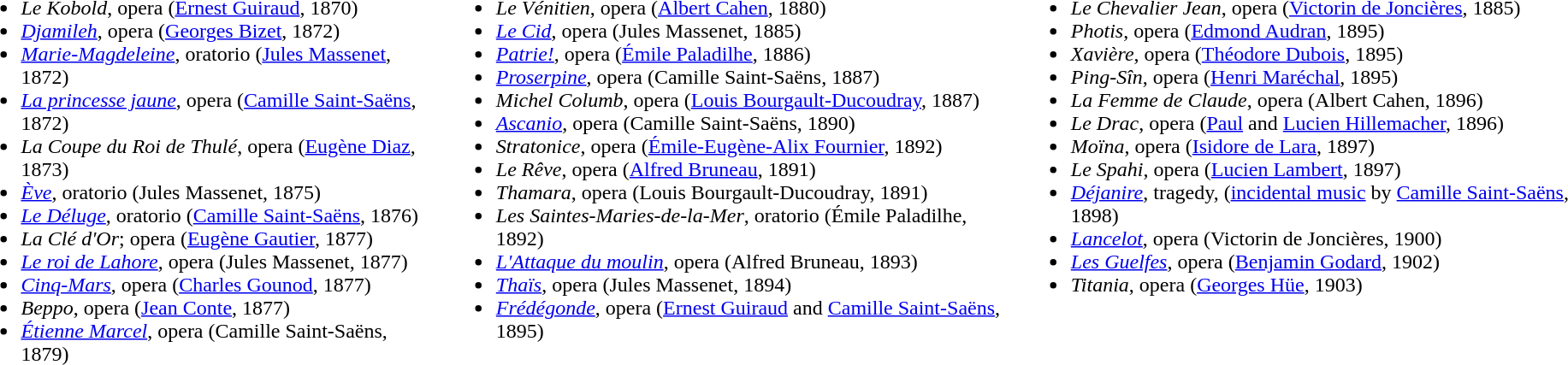<table>
<tr>
<td valign="top"><br><ul><li><em>Le Kobold</em>, opera (<a href='#'>Ernest Guiraud</a>, 1870)</li><li><em><a href='#'>Djamileh</a></em>, opera (<a href='#'>Georges Bizet</a>, 1872)</li><li><em><a href='#'>Marie-Magdeleine</a></em>, oratorio (<a href='#'>Jules Massenet</a>, 1872)</li><li><em><a href='#'>La princesse jaune</a></em>, opera (<a href='#'>Camille Saint-Saëns</a>, 1872)</li><li><em>La Coupe du Roi de Thulé</em>, opera (<a href='#'>Eugène Diaz</a>, 1873)</li><li><em><a href='#'>Ève</a></em>, oratorio (Jules Massenet, 1875)</li><li><em><a href='#'>Le Déluge</a></em>, oratorio (<a href='#'>Camille Saint-Saëns</a>, 1876)</li><li><em>La Clé d'Or</em>; opera (<a href='#'>Eugène Gautier</a>, 1877)</li><li><em><a href='#'>Le roi de Lahore</a></em>, opera (Jules Massenet, 1877)</li><li><em><a href='#'>Cinq-Mars</a></em>, opera (<a href='#'>Charles Gounod</a>, 1877)</li><li><em>Beppo</em>, opera (<a href='#'>Jean Conte</a>, 1877)</li><li><em><a href='#'>Étienne Marcel</a></em>, opera (Camille Saint-Saëns, 1879)</li></ul></td>
<td valign="top"><br><ul><li><em>Le Vénitien</em>, opera (<a href='#'>Albert Cahen</a>, 1880)</li><li><em><a href='#'>Le Cid</a></em>, opera (Jules Massenet, 1885)</li><li><em><a href='#'>Patrie!</a></em>, opera (<a href='#'>Émile Paladilhe</a>, 1886)</li><li><em><a href='#'>Proserpine</a></em>, opera (Camille Saint-Saëns, 1887)</li><li><em>Michel Columb</em>, opera (<a href='#'>Louis Bourgault-Ducoudray</a>, 1887)</li><li><em><a href='#'>Ascanio</a></em>, opera (Camille Saint-Saëns, 1890)</li><li><em>Stratonice</em>, opera (<a href='#'>Émile-Eugène-Alix Fournier</a>, 1892)</li><li><em>Le Rêve</em>, opera (<a href='#'>Alfred Bruneau</a>, 1891)</li><li><em>Thamara</em>, opera (Louis Bourgault-Ducoudray, 1891)</li><li><em>Les Saintes-Maries-de-la-Mer</em>, oratorio (Émile Paladilhe, 1892)</li><li><em><a href='#'>L'Attaque du moulin</a></em>, opera (Alfred Bruneau, 1893)</li><li><em><a href='#'>Thaïs</a></em>, opera (Jules Massenet,  1894)</li><li><em><a href='#'>Frédégonde</a></em>, opera (<a href='#'>Ernest Guiraud</a> and <a href='#'>Camille Saint-Saëns</a>, 1895)</li></ul></td>
<td valign="top"><br><ul><li><em>Le Chevalier Jean</em>, opera (<a href='#'>Victorin de Joncières</a>, 1885)</li><li><em>Photis</em>, opera (<a href='#'>Edmond Audran</a>, 1895)</li><li><em>Xavière</em>, opera (<a href='#'>Théodore Dubois</a>, 1895)</li><li><em>Ping-Sîn</em>, opera (<a href='#'>Henri Maréchal</a>, 1895)</li><li><em>La Femme de Claude</em>, opera (Albert Cahen, 1896)</li><li><em>Le Drac</em>, opera (<a href='#'>Paul</a> and <a href='#'>Lucien Hillemacher</a>, 1896)</li><li><em>Moïna</em>, opera (<a href='#'>Isidore de Lara</a>, 1897)</li><li><em>Le Spahi</em>, opera (<a href='#'>Lucien Lambert</a>, 1897)</li><li><em><a href='#'>Déjanire</a></em>, tragedy, (<a href='#'>incidental music</a> by <a href='#'>Camille Saint-Saëns</a>, 1898)</li><li><em><a href='#'>Lancelot</a></em>, opera (Victorin de Joncières, 1900)</li><li><em><a href='#'>Les Guelfes</a></em>, opera (<a href='#'>Benjamin Godard</a>, 1902)</li><li><em>Titania</em>, opera (<a href='#'>Georges Hüe</a>, 1903)</li></ul></td>
</tr>
</table>
